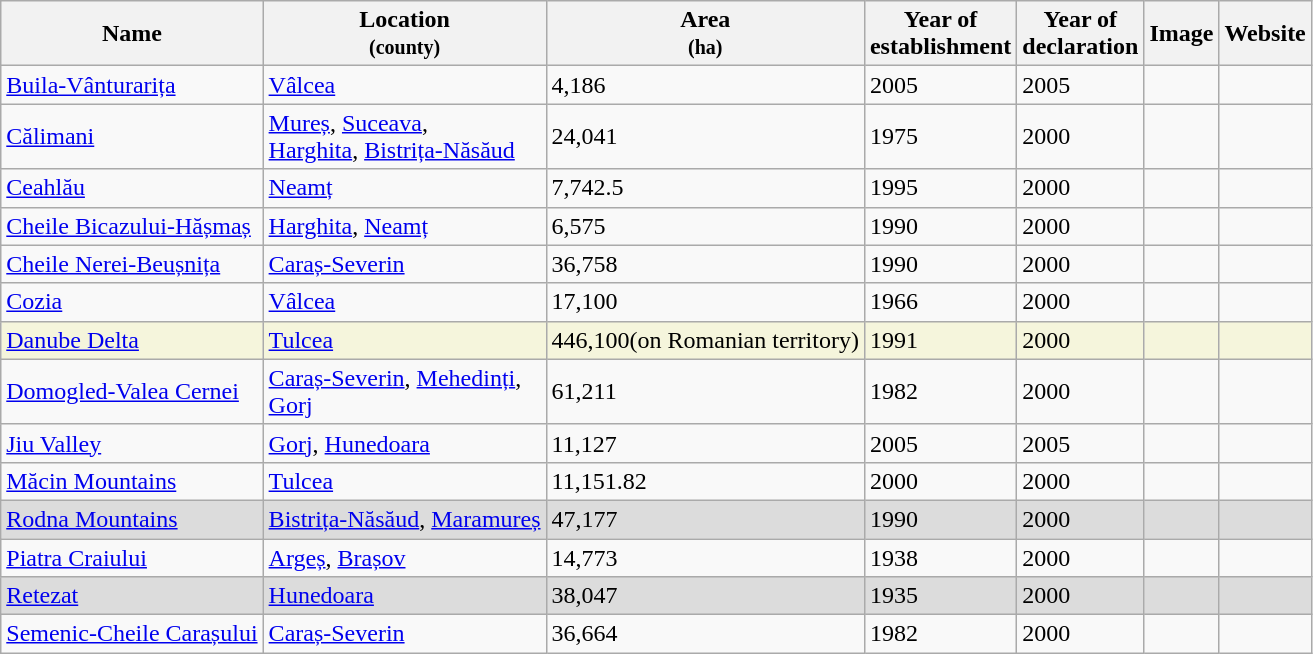<table class="wikitable sortable" border="1">
<tr>
<th>Name</th>
<th>Location<br><small>(county)</small></th>
<th>Area<br><small>(ha)</small></th>
<th>Year of<br>establishment</th>
<th>Year of<br>declaration</th>
<th>Image</th>
<th>Website</th>
</tr>
<tr>
<td><a href='#'>Buila-Vânturarița</a></td>
<td><a href='#'>Vâlcea</a></td>
<td>4,186</td>
<td>2005</td>
<td>2005</td>
<td></td>
<td></td>
</tr>
<tr>
<td><a href='#'>Călimani</a></td>
<td><a href='#'>Mureș</a>, <a href='#'>Suceava</a>,<br><a href='#'>Harghita</a>, <a href='#'>Bistrița-Năsăud</a></td>
<td>24,041</td>
<td>1975</td>
<td>2000</td>
<td></td>
<td></td>
</tr>
<tr>
<td><a href='#'>Ceahlău</a></td>
<td><a href='#'>Neamț</a></td>
<td>7,742.5</td>
<td>1995</td>
<td>2000</td>
<td></td>
<td></td>
</tr>
<tr>
<td><a href='#'>Cheile Bicazului-Hășmaș</a></td>
<td><a href='#'>Harghita</a>, <a href='#'>Neamț</a></td>
<td>6,575</td>
<td>1990</td>
<td>2000</td>
<td></td>
<td></td>
</tr>
<tr>
<td><a href='#'>Cheile Nerei-Beușnița</a></td>
<td><a href='#'>Caraș-Severin</a></td>
<td>36,758</td>
<td>1990</td>
<td>2000</td>
<td></td>
<td></td>
</tr>
<tr>
<td><a href='#'>Cozia</a></td>
<td><a href='#'>Vâlcea</a></td>
<td>17,100</td>
<td>1966</td>
<td>2000</td>
<td></td>
<td></td>
</tr>
<tr bgcolor="beige">
<td><a href='#'>Danube Delta</a></td>
<td><a href='#'>Tulcea</a></td>
<td>446,100(on Romanian territory)</td>
<td>1991</td>
<td>2000</td>
<td></td>
<td></td>
</tr>
<tr>
<td><a href='#'>Domogled-Valea Cernei</a></td>
<td><a href='#'>Caraș-Severin</a>, <a href='#'>Mehedinți</a>,<br><a href='#'>Gorj</a></td>
<td>61,211</td>
<td>1982</td>
<td>2000</td>
<td></td>
<td></td>
</tr>
<tr>
<td><a href='#'>Jiu Valley</a></td>
<td><a href='#'>Gorj</a>, <a href='#'>Hunedoara</a></td>
<td>11,127</td>
<td>2005</td>
<td>2005</td>
<td></td>
<td></td>
</tr>
<tr>
<td><a href='#'>Măcin Mountains</a></td>
<td><a href='#'>Tulcea</a></td>
<td>11,151.82</td>
<td>2000</td>
<td>2000</td>
<td></td>
<td></td>
</tr>
<tr bgcolor="gainsboro">
<td><a href='#'>Rodna Mountains</a></td>
<td><a href='#'>Bistrița-Năsăud</a>, <a href='#'>Maramureș</a></td>
<td>47,177</td>
<td>1990</td>
<td>2000</td>
<td></td>
<td></td>
</tr>
<tr>
<td><a href='#'>Piatra Craiului</a></td>
<td><a href='#'>Argeș</a>, <a href='#'>Brașov</a></td>
<td>14,773</td>
<td>1938</td>
<td>2000</td>
<td></td>
<td></td>
</tr>
<tr bgcolor="gainsboro">
<td><a href='#'>Retezat</a></td>
<td><a href='#'>Hunedoara</a></td>
<td>38,047</td>
<td>1935</td>
<td>2000</td>
<td></td>
<td></td>
</tr>
<tr>
<td><a href='#'>Semenic-Cheile Carașului</a></td>
<td><a href='#'>Caraș-Severin</a></td>
<td>36,664</td>
<td>1982</td>
<td>2000</td>
<td></td>
<td></td>
</tr>
</table>
